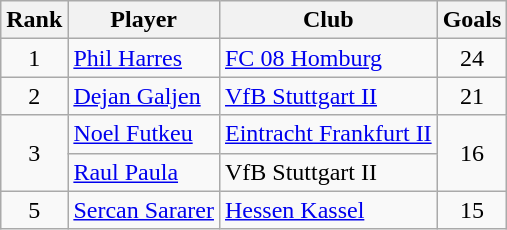<table class="wikitable" style="text-align: center;">
<tr>
<th>Rank</th>
<th>Player</th>
<th>Club</th>
<th>Goals</th>
</tr>
<tr>
<td>1</td>
<td align="left"> <a href='#'>Phil Harres</a></td>
<td align="left"><a href='#'>FC 08 Homburg</a></td>
<td>24</td>
</tr>
<tr>
<td>2</td>
<td align="left"> <a href='#'>Dejan Galjen</a></td>
<td align="left"><a href='#'>VfB Stuttgart II</a></td>
<td>21</td>
</tr>
<tr>
<td rowspan=2>3</td>
<td align="left"> <a href='#'>Noel Futkeu</a></td>
<td align="left"><a href='#'>Eintracht Frankfurt II</a></td>
<td rowspan=2>16</td>
</tr>
<tr>
<td align="left"> <a href='#'>Raul Paula</a></td>
<td align="left">VfB Stuttgart II</td>
</tr>
<tr>
<td>5</td>
<td align="left"> <a href='#'>Sercan Sararer</a></td>
<td align="left"><a href='#'>Hessen Kassel</a></td>
<td>15</td>
</tr>
</table>
